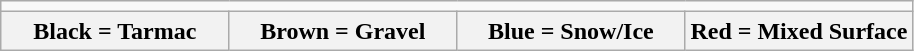<table class="wikitable" align=center>
<tr>
<td align=center colspan=4></td>
</tr>
<tr>
<th width=25%>Black = Tarmac</th>
<th width=25%>Brown = Gravel</th>
<th width=25%>Blue = Snow/Ice</th>
<th width=25%>Red = Mixed Surface</th>
</tr>
</table>
